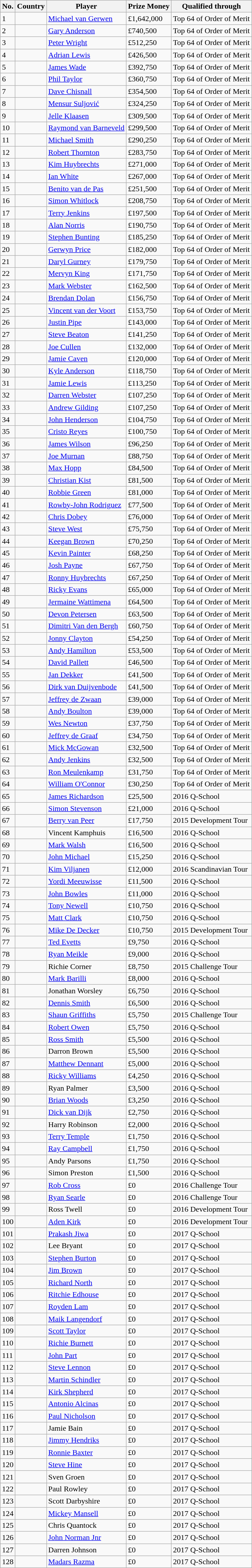<table class="wikitable sortable">
<tr>
<th>No.</th>
<th>Country</th>
<th>Player</th>
<th>Prize Money</th>
<th>Qualified through</th>
</tr>
<tr>
<td>1</td>
<td align=left></td>
<td><a href='#'>Michael van Gerwen</a></td>
<td>£1,642,000</td>
<td>Top 64 of Order of Merit</td>
</tr>
<tr>
<td>2</td>
<td></td>
<td><a href='#'>Gary Anderson</a></td>
<td>£740,500</td>
<td>Top 64 of Order of Merit</td>
</tr>
<tr>
<td>3</td>
<td></td>
<td><a href='#'>Peter Wright</a></td>
<td>£512,250</td>
<td>Top 64 of Order of Merit</td>
</tr>
<tr>
<td>4</td>
<td></td>
<td><a href='#'>Adrian Lewis</a></td>
<td>£426,500</td>
<td>Top 64 of Order of Merit</td>
</tr>
<tr>
<td>5</td>
<td></td>
<td><a href='#'>James Wade</a></td>
<td>£392,750</td>
<td>Top 64 of Order of Merit</td>
</tr>
<tr>
<td>6</td>
<td></td>
<td><a href='#'>Phil Taylor</a></td>
<td>£360,750</td>
<td>Top 64 of Order of Merit</td>
</tr>
<tr>
<td>7</td>
<td></td>
<td><a href='#'>Dave Chisnall</a></td>
<td>£354,500</td>
<td>Top 64 of Order of Merit</td>
</tr>
<tr>
<td>8</td>
<td></td>
<td><a href='#'>Mensur Suljović</a></td>
<td>£324,250</td>
<td>Top 64 of Order of Merit</td>
</tr>
<tr>
<td>9</td>
<td></td>
<td><a href='#'>Jelle Klaasen</a></td>
<td>£309,500</td>
<td>Top 64 of Order of Merit</td>
</tr>
<tr>
<td>10</td>
<td></td>
<td><a href='#'>Raymond van Barneveld</a></td>
<td>£299,500</td>
<td>Top 64 of Order of Merit</td>
</tr>
<tr>
<td>11</td>
<td></td>
<td><a href='#'>Michael Smith</a></td>
<td>£290,250</td>
<td>Top 64 of Order of Merit</td>
</tr>
<tr>
<td>12</td>
<td></td>
<td><a href='#'>Robert Thornton</a></td>
<td>£283,750</td>
<td>Top 64 of Order of Merit</td>
</tr>
<tr>
<td>13</td>
<td></td>
<td><a href='#'>Kim Huybrechts</a></td>
<td>£271,000</td>
<td>Top 64 of Order of Merit</td>
</tr>
<tr>
<td>14</td>
<td></td>
<td><a href='#'>Ian White</a></td>
<td>£267,000</td>
<td>Top 64 of Order of Merit</td>
</tr>
<tr>
<td>15</td>
<td></td>
<td><a href='#'>Benito van de Pas</a></td>
<td>£251,500</td>
<td>Top 64 of Order of Merit</td>
</tr>
<tr>
<td>16</td>
<td></td>
<td><a href='#'>Simon Whitlock</a></td>
<td>£208,750</td>
<td>Top 64 of Order of Merit</td>
</tr>
<tr>
<td>17</td>
<td></td>
<td><a href='#'>Terry Jenkins</a></td>
<td>£197,500</td>
<td>Top 64 of Order of Merit</td>
</tr>
<tr>
<td>18</td>
<td></td>
<td><a href='#'>Alan Norris</a></td>
<td>£190,750</td>
<td>Top 64 of Order of Merit</td>
</tr>
<tr>
<td>19</td>
<td></td>
<td><a href='#'>Stephen Bunting</a></td>
<td>£185,250</td>
<td>Top 64 of Order of Merit</td>
</tr>
<tr>
<td>20</td>
<td></td>
<td><a href='#'>Gerwyn Price</a></td>
<td>£182,000</td>
<td>Top 64 of Order of Merit</td>
</tr>
<tr>
<td>21</td>
<td></td>
<td><a href='#'>Daryl Gurney</a></td>
<td>£179,750</td>
<td>Top 64 of Order of Merit</td>
</tr>
<tr>
<td>22</td>
<td></td>
<td><a href='#'>Mervyn King</a></td>
<td>£171,750</td>
<td>Top 64 of Order of Merit</td>
</tr>
<tr>
<td>23</td>
<td></td>
<td><a href='#'>Mark Webster</a></td>
<td>£162,500</td>
<td>Top 64 of Order of Merit</td>
</tr>
<tr>
<td>24</td>
<td></td>
<td><a href='#'>Brendan Dolan</a></td>
<td>£156,750</td>
<td>Top 64 of Order of Merit</td>
</tr>
<tr>
<td>25</td>
<td></td>
<td><a href='#'>Vincent van der Voort</a></td>
<td>£153,750</td>
<td>Top 64 of Order of Merit</td>
</tr>
<tr>
<td>26</td>
<td></td>
<td><a href='#'>Justin Pipe</a></td>
<td>£143,000</td>
<td>Top 64 of Order of Merit</td>
</tr>
<tr>
<td>27</td>
<td></td>
<td><a href='#'>Steve Beaton</a></td>
<td>£141,250</td>
<td>Top 64 of Order of Merit</td>
</tr>
<tr>
<td>28</td>
<td></td>
<td><a href='#'>Joe Cullen</a></td>
<td>£132,000</td>
<td>Top 64 of Order of Merit</td>
</tr>
<tr>
<td>29</td>
<td></td>
<td><a href='#'>Jamie Caven</a></td>
<td>£120,000</td>
<td>Top 64 of Order of Merit</td>
</tr>
<tr>
<td>30</td>
<td></td>
<td><a href='#'>Kyle Anderson</a></td>
<td>£118,750</td>
<td>Top 64 of Order of Merit</td>
</tr>
<tr>
<td>31</td>
<td></td>
<td><a href='#'>Jamie Lewis</a></td>
<td>£113,250</td>
<td>Top 64 of Order of Merit</td>
</tr>
<tr>
<td>32</td>
<td></td>
<td><a href='#'>Darren Webster</a></td>
<td>£107,250</td>
<td>Top 64 of Order of Merit</td>
</tr>
<tr>
<td>33</td>
<td></td>
<td><a href='#'>Andrew Gilding</a></td>
<td>£107,250</td>
<td>Top 64 of Order of Merit</td>
</tr>
<tr>
<td>34</td>
<td></td>
<td><a href='#'>John Henderson</a></td>
<td>£104,750</td>
<td>Top 64 of Order of Merit</td>
</tr>
<tr>
<td>35</td>
<td></td>
<td><a href='#'>Cristo Reyes</a></td>
<td>£100,750</td>
<td>Top 64 of Order of Merit</td>
</tr>
<tr>
<td>36</td>
<td></td>
<td><a href='#'>James Wilson</a></td>
<td>£96,250</td>
<td>Top 64 of Order of Merit</td>
</tr>
<tr>
<td>37</td>
<td></td>
<td><a href='#'>Joe Murnan</a></td>
<td>£88,750</td>
<td>Top 64 of Order of Merit</td>
</tr>
<tr>
<td>38</td>
<td></td>
<td><a href='#'>Max Hopp</a></td>
<td>£84,500</td>
<td>Top 64 of Order of Merit</td>
</tr>
<tr>
<td>39</td>
<td></td>
<td><a href='#'>Christian Kist</a></td>
<td>£81,500</td>
<td>Top 64 of Order of Merit</td>
</tr>
<tr>
<td>40</td>
<td></td>
<td><a href='#'>Robbie Green</a></td>
<td>£81,000</td>
<td>Top 64 of Order of Merit</td>
</tr>
<tr>
<td>41</td>
<td></td>
<td><a href='#'>Rowby-John Rodriguez</a></td>
<td>£77,500</td>
<td>Top 64 of Order of Merit</td>
</tr>
<tr>
<td>42</td>
<td></td>
<td><a href='#'>Chris Dobey</a></td>
<td>£76,000</td>
<td>Top 64 of Order of Merit</td>
</tr>
<tr>
<td>43</td>
<td></td>
<td><a href='#'>Steve West</a></td>
<td>£75,750</td>
<td>Top 64 of Order of Merit</td>
</tr>
<tr>
<td>44</td>
<td></td>
<td><a href='#'>Keegan Brown</a></td>
<td>£70,250</td>
<td>Top 64 of Order of Merit</td>
</tr>
<tr>
<td>45</td>
<td></td>
<td><a href='#'>Kevin Painter</a></td>
<td>£68,250</td>
<td>Top 64 of Order of Merit</td>
</tr>
<tr>
<td>46</td>
<td></td>
<td><a href='#'>Josh Payne</a></td>
<td>£67,750</td>
<td>Top 64 of Order of Merit</td>
</tr>
<tr>
<td>47</td>
<td></td>
<td><a href='#'>Ronny Huybrechts</a></td>
<td>£67,250</td>
<td>Top 64 of Order of Merit</td>
</tr>
<tr>
<td>48</td>
<td></td>
<td><a href='#'>Ricky Evans</a></td>
<td>£65,000</td>
<td>Top 64 of Order of Merit</td>
</tr>
<tr>
<td>49</td>
<td></td>
<td><a href='#'>Jermaine Wattimena</a></td>
<td>£64,500</td>
<td>Top 64 of Order of Merit</td>
</tr>
<tr>
<td>50</td>
<td></td>
<td><a href='#'>Devon Petersen</a></td>
<td>£63,500</td>
<td>Top 64 of Order of Merit</td>
</tr>
<tr>
<td>51</td>
<td></td>
<td><a href='#'>Dimitri Van den Bergh</a></td>
<td>£60,750</td>
<td>Top 64 of Order of Merit</td>
</tr>
<tr>
<td>52</td>
<td></td>
<td><a href='#'>Jonny Clayton</a></td>
<td>£54,250</td>
<td>Top 64 of Order of Merit</td>
</tr>
<tr>
<td>53</td>
<td></td>
<td><a href='#'>Andy Hamilton</a></td>
<td>£53,500</td>
<td>Top 64 of Order of Merit</td>
</tr>
<tr>
<td>54</td>
<td></td>
<td><a href='#'>David Pallett</a></td>
<td>£46,500</td>
<td>Top 64 of Order of Merit</td>
</tr>
<tr>
<td>55</td>
<td></td>
<td><a href='#'>Jan Dekker</a></td>
<td>£41,500</td>
<td>Top 64 of Order of Merit</td>
</tr>
<tr>
<td>56</td>
<td></td>
<td><a href='#'>Dirk van Duijvenbode</a></td>
<td>£41,500</td>
<td>Top 64 of Order of Merit</td>
</tr>
<tr>
<td>57</td>
<td></td>
<td><a href='#'>Jeffrey de Zwaan</a></td>
<td>£39,000</td>
<td>Top 64 of Order of Merit</td>
</tr>
<tr>
<td>58</td>
<td></td>
<td><a href='#'>Andy Boulton</a></td>
<td>£39,000</td>
<td>Top 64 of Order of Merit</td>
</tr>
<tr>
<td>59</td>
<td></td>
<td><a href='#'>Wes Newton</a></td>
<td>£37,750</td>
<td>Top 64 of Order of Merit</td>
</tr>
<tr>
<td>60</td>
<td></td>
<td><a href='#'>Jeffrey de Graaf</a></td>
<td>£34,750</td>
<td>Top 64 of Order of Merit</td>
</tr>
<tr>
<td>61</td>
<td></td>
<td><a href='#'>Mick McGowan</a></td>
<td>£32,500</td>
<td>Top 64 of Order of Merit</td>
</tr>
<tr>
<td>62</td>
<td></td>
<td><a href='#'>Andy Jenkins</a></td>
<td>£32,500</td>
<td>Top 64 of Order of Merit</td>
</tr>
<tr>
<td>63</td>
<td></td>
<td><a href='#'>Ron Meulenkamp</a></td>
<td>£31,750</td>
<td>Top 64 of Order of Merit</td>
</tr>
<tr>
<td>64</td>
<td></td>
<td><a href='#'>William O'Connor</a></td>
<td>£30,250</td>
<td>Top 64 of Order of Merit</td>
</tr>
<tr>
<td>65</td>
<td></td>
<td><a href='#'>James Richardson</a></td>
<td>£25,500</td>
<td>2016 Q-School</td>
</tr>
<tr>
<td>66</td>
<td></td>
<td><a href='#'>Simon Stevenson</a></td>
<td>£21,000</td>
<td>2016 Q-School</td>
</tr>
<tr>
<td>67</td>
<td></td>
<td><a href='#'>Berry van Peer</a></td>
<td>£17,750</td>
<td>2015 Development Tour</td>
</tr>
<tr>
<td>68</td>
<td></td>
<td>Vincent Kamphuis</td>
<td>£16,500</td>
<td>2016 Q-School</td>
</tr>
<tr>
<td>69</td>
<td></td>
<td><a href='#'>Mark Walsh</a></td>
<td>£16,500</td>
<td>2016 Q-School</td>
</tr>
<tr>
<td>70</td>
<td></td>
<td><a href='#'>John Michael</a></td>
<td>£15,250</td>
<td>2016 Q-School</td>
</tr>
<tr>
<td>71</td>
<td></td>
<td><a href='#'>Kim Viljanen</a></td>
<td>£12,000</td>
<td>2016 Scandinavian Tour</td>
</tr>
<tr>
<td>72</td>
<td></td>
<td><a href='#'>Yordi Meeuwisse</a></td>
<td>£11,500</td>
<td>2016 Q-School</td>
</tr>
<tr>
<td>73</td>
<td></td>
<td><a href='#'>John Bowles</a></td>
<td>£11,000</td>
<td>2016 Q-School</td>
</tr>
<tr>
<td>74</td>
<td></td>
<td><a href='#'>Tony Newell</a></td>
<td>£10,750</td>
<td>2016 Q-School</td>
</tr>
<tr>
<td>75</td>
<td></td>
<td><a href='#'>Matt Clark</a></td>
<td>£10,750</td>
<td>2016 Q-School</td>
</tr>
<tr>
<td>76</td>
<td></td>
<td><a href='#'>Mike De Decker</a></td>
<td>£10,750</td>
<td>2015 Development Tour</td>
</tr>
<tr>
<td>77</td>
<td></td>
<td><a href='#'>Ted Evetts</a></td>
<td>£9,750</td>
<td>2016 Q-School</td>
</tr>
<tr>
<td>78</td>
<td></td>
<td><a href='#'>Ryan Meikle</a></td>
<td>£9,000</td>
<td>2016 Q-School</td>
</tr>
<tr>
<td>79</td>
<td></td>
<td>Richie Corner</td>
<td>£8,750</td>
<td>2015 Challenge Tour</td>
</tr>
<tr>
<td>80</td>
<td></td>
<td><a href='#'>Mark Barilli</a></td>
<td>£8,000</td>
<td>2016 Q-School</td>
</tr>
<tr>
<td>81</td>
<td></td>
<td>Jonathan Worsley</td>
<td>£6,750</td>
<td>2016 Q-School</td>
</tr>
<tr>
<td>82</td>
<td></td>
<td><a href='#'>Dennis Smith</a></td>
<td>£6,500</td>
<td>2016 Q-School</td>
</tr>
<tr>
<td>83</td>
<td></td>
<td><a href='#'>Shaun Griffiths</a></td>
<td>£5,750</td>
<td>2015 Challenge Tour</td>
</tr>
<tr>
<td>84</td>
<td></td>
<td><a href='#'>Robert Owen</a></td>
<td>£5,750</td>
<td>2016 Q-School</td>
</tr>
<tr>
<td>85</td>
<td></td>
<td><a href='#'>Ross Smith</a></td>
<td>£5,500</td>
<td>2016 Q-School</td>
</tr>
<tr>
<td>86</td>
<td></td>
<td>Darron Brown</td>
<td>£5,500</td>
<td>2016 Q-School</td>
</tr>
<tr>
<td>87</td>
<td></td>
<td><a href='#'>Matthew Dennant</a></td>
<td>£5,000</td>
<td>2016 Q-School</td>
</tr>
<tr>
<td>88</td>
<td></td>
<td><a href='#'>Ricky Williams</a></td>
<td>£4,250</td>
<td>2016 Q-School</td>
</tr>
<tr>
<td>89</td>
<td></td>
<td>Ryan Palmer</td>
<td>£3,500</td>
<td>2016 Q-School</td>
</tr>
<tr>
<td>90</td>
<td></td>
<td><a href='#'>Brian Woods</a></td>
<td>£3,250</td>
<td>2016 Q-School</td>
</tr>
<tr>
<td>91</td>
<td></td>
<td><a href='#'>Dick van Dijk</a></td>
<td>£2,750</td>
<td>2016 Q-School</td>
</tr>
<tr>
<td>92</td>
<td></td>
<td>Harry Robinson</td>
<td>£2,000</td>
<td>2016 Q-School</td>
</tr>
<tr>
<td>93</td>
<td></td>
<td><a href='#'>Terry Temple</a></td>
<td>£1,750</td>
<td>2016 Q-School</td>
</tr>
<tr>
<td>94</td>
<td></td>
<td><a href='#'>Ray Campbell</a></td>
<td>£1,750</td>
<td>2016 Q-School</td>
</tr>
<tr>
<td>95</td>
<td></td>
<td>Andy Parsons</td>
<td>£1,750</td>
<td>2016 Q-School</td>
</tr>
<tr>
<td>96</td>
<td></td>
<td>Simon Preston</td>
<td>£1,500</td>
<td>2016 Q-School</td>
</tr>
<tr>
<td>97</td>
<td></td>
<td><a href='#'>Rob Cross</a></td>
<td>£0</td>
<td>2016 Challenge Tour</td>
</tr>
<tr>
<td>98</td>
<td></td>
<td><a href='#'>Ryan Searle</a></td>
<td>£0</td>
<td>2016 Challenge Tour</td>
</tr>
<tr>
<td>99</td>
<td></td>
<td>Ross Twell</td>
<td>£0</td>
<td>2016 Development Tour</td>
</tr>
<tr>
<td>100</td>
<td></td>
<td><a href='#'>Aden Kirk</a></td>
<td>£0</td>
<td>2016 Development Tour</td>
</tr>
<tr>
<td>101</td>
<td></td>
<td><a href='#'>Prakash Jiwa</a></td>
<td>£0</td>
<td>2017 Q-School</td>
</tr>
<tr>
<td>102</td>
<td></td>
<td>Lee Bryant</td>
<td>£0</td>
<td>2017 Q-School</td>
</tr>
<tr>
<td>103</td>
<td></td>
<td><a href='#'>Stephen Burton</a></td>
<td>£0</td>
<td>2017 Q-School</td>
</tr>
<tr>
<td>104</td>
<td></td>
<td><a href='#'>Jim Brown</a></td>
<td>£0</td>
<td>2017 Q-School</td>
</tr>
<tr>
<td>105</td>
<td></td>
<td><a href='#'>Richard North</a></td>
<td>£0</td>
<td>2017 Q-School</td>
</tr>
<tr>
<td>106</td>
<td></td>
<td><a href='#'>Ritchie Edhouse</a></td>
<td>£0</td>
<td>2017 Q-School</td>
</tr>
<tr>
<td>107</td>
<td></td>
<td><a href='#'>Royden Lam</a></td>
<td>£0</td>
<td>2017 Q-School</td>
</tr>
<tr>
<td>108</td>
<td></td>
<td><a href='#'>Maik Langendorf</a></td>
<td>£0</td>
<td>2017 Q-School</td>
</tr>
<tr>
<td>109</td>
<td></td>
<td><a href='#'>Scott Taylor</a></td>
<td>£0</td>
<td>2017 Q-School</td>
</tr>
<tr>
<td>110</td>
<td></td>
<td><a href='#'>Richie Burnett</a></td>
<td>£0</td>
<td>2017 Q-School</td>
</tr>
<tr>
<td>111</td>
<td></td>
<td><a href='#'>John Part</a></td>
<td>£0</td>
<td>2017 Q-School</td>
</tr>
<tr>
<td>112</td>
<td></td>
<td><a href='#'>Steve Lennon</a></td>
<td>£0</td>
<td>2017 Q-School</td>
</tr>
<tr>
<td>113</td>
<td></td>
<td><a href='#'>Martin Schindler</a></td>
<td>£0</td>
<td>2017 Q-School</td>
</tr>
<tr>
<td>114</td>
<td></td>
<td><a href='#'>Kirk Shepherd</a></td>
<td>£0</td>
<td>2017 Q-School</td>
</tr>
<tr>
<td>115</td>
<td></td>
<td><a href='#'>Antonio Alcinas</a></td>
<td>£0</td>
<td>2017 Q-School</td>
</tr>
<tr>
<td>116</td>
<td></td>
<td><a href='#'>Paul Nicholson</a></td>
<td>£0</td>
<td>2017 Q-School</td>
</tr>
<tr>
<td>117</td>
<td></td>
<td>Jamie Bain</td>
<td>£0</td>
<td>2017 Q-School</td>
</tr>
<tr>
<td>118</td>
<td></td>
<td><a href='#'>Jimmy Hendriks</a></td>
<td>£0</td>
<td>2017 Q-School</td>
</tr>
<tr>
<td>119</td>
<td></td>
<td><a href='#'>Ronnie Baxter</a></td>
<td>£0</td>
<td>2017 Q-School</td>
</tr>
<tr>
<td>120</td>
<td></td>
<td><a href='#'>Steve Hine</a></td>
<td>£0</td>
<td>2017 Q-School</td>
</tr>
<tr>
<td>121</td>
<td></td>
<td>Sven Groen</td>
<td>£0</td>
<td>2017 Q-School</td>
</tr>
<tr>
<td>122</td>
<td></td>
<td>Paul Rowley</td>
<td>£0</td>
<td>2017 Q-School</td>
</tr>
<tr>
<td>123</td>
<td></td>
<td>Scott Darbyshire</td>
<td>£0</td>
<td>2017 Q-School</td>
</tr>
<tr>
<td>124</td>
<td></td>
<td><a href='#'>Mickey Mansell</a></td>
<td>£0</td>
<td>2017 Q-School</td>
</tr>
<tr>
<td>125</td>
<td></td>
<td>Chris Quantock</td>
<td>£0</td>
<td>2017 Q-School</td>
</tr>
<tr>
<td>126</td>
<td></td>
<td><a href='#'>John Norman Jnr</a></td>
<td>£0</td>
<td>2017 Q-School</td>
</tr>
<tr>
<td>127</td>
<td></td>
<td>Darren Johnson</td>
<td>£0</td>
<td>2017 Q-School</td>
</tr>
<tr>
<td>128</td>
<td></td>
<td><a href='#'>Madars Razma</a></td>
<td>£0</td>
<td>2017 Q-School</td>
</tr>
</table>
